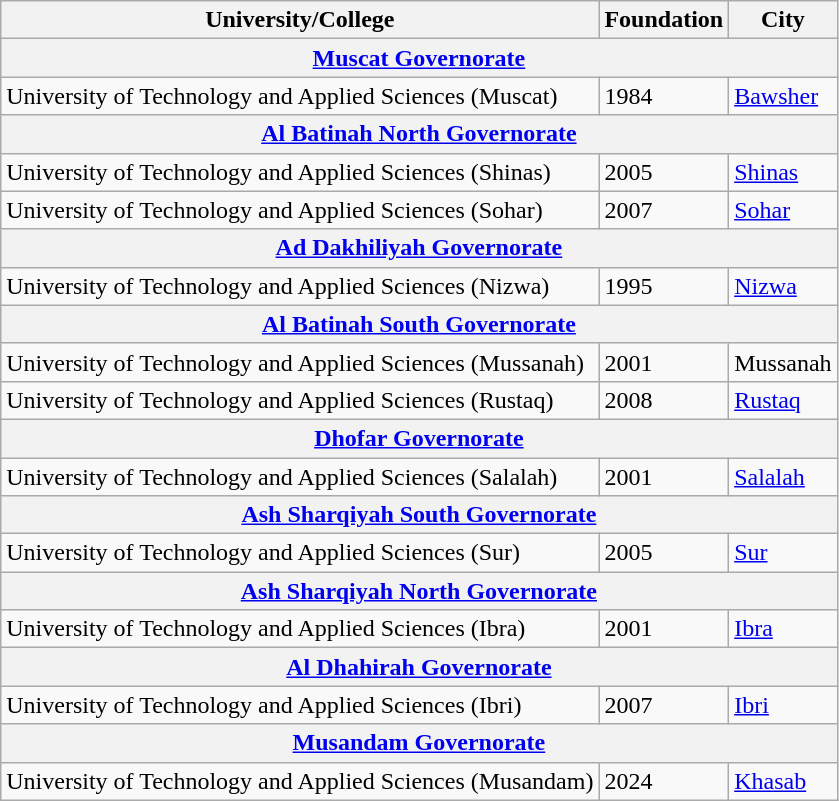<table class="wikitable">
<tr>
<th>University/College</th>
<th>Foundation</th>
<th>City</th>
</tr>
<tr>
<th colspan="3"><a href='#'>Muscat Governorate</a></th>
</tr>
<tr>
<td>University of Technology and Applied Sciences (Muscat)</td>
<td>1984</td>
<td><a href='#'>Bawsher</a></td>
</tr>
<tr>
<th colspan="3"><a href='#'>Al Batinah North Governorate</a></th>
</tr>
<tr>
<td>University of Technology and Applied Sciences (Shinas)</td>
<td>2005</td>
<td><a href='#'>Shinas</a></td>
</tr>
<tr>
<td>University of Technology and Applied Sciences (Sohar)</td>
<td>2007</td>
<td><a href='#'>Sohar</a></td>
</tr>
<tr>
<th colspan="3"><a href='#'>Ad Dakhiliyah Governorate</a></th>
</tr>
<tr>
<td>University of Technology and Applied Sciences (Nizwa)</td>
<td>1995</td>
<td><a href='#'>Nizwa</a></td>
</tr>
<tr>
<th colspan="3"><a href='#'>Al Batinah South Governorate</a></th>
</tr>
<tr>
<td>University of Technology and Applied Sciences (Mussanah)</td>
<td>2001</td>
<td>Mussanah</td>
</tr>
<tr>
<td>University of Technology and Applied Sciences (Rustaq)</td>
<td>2008</td>
<td><a href='#'>Rustaq</a></td>
</tr>
<tr>
<th colspan="3"><a href='#'>Dhofar Governorate</a></th>
</tr>
<tr>
<td>University of Technology and Applied Sciences (Salalah)</td>
<td>2001</td>
<td><a href='#'>Salalah</a></td>
</tr>
<tr>
<th colspan="3"><a href='#'>Ash Sharqiyah South Governorate</a></th>
</tr>
<tr>
<td>University of Technology and Applied Sciences (Sur)</td>
<td>2005</td>
<td><a href='#'>Sur</a></td>
</tr>
<tr>
<th colspan="3"><a href='#'>Ash Sharqiyah North Governorate</a></th>
</tr>
<tr>
<td>University of Technology and Applied Sciences (Ibra)</td>
<td>2001</td>
<td><a href='#'>Ibra</a></td>
</tr>
<tr>
<th colspan="3"><a href='#'>Al Dhahirah Governorate</a></th>
</tr>
<tr>
<td>University of Technology and Applied Sciences (Ibri)</td>
<td>2007</td>
<td><a href='#'>Ibri</a></td>
</tr>
<tr>
<th colspan="3"><a href='#'>Musandam Governorate</a></th>
</tr>
<tr>
<td>University of Technology and Applied Sciences (Musandam)</td>
<td>2024</td>
<td><a href='#'>Khasab</a></td>
</tr>
</table>
